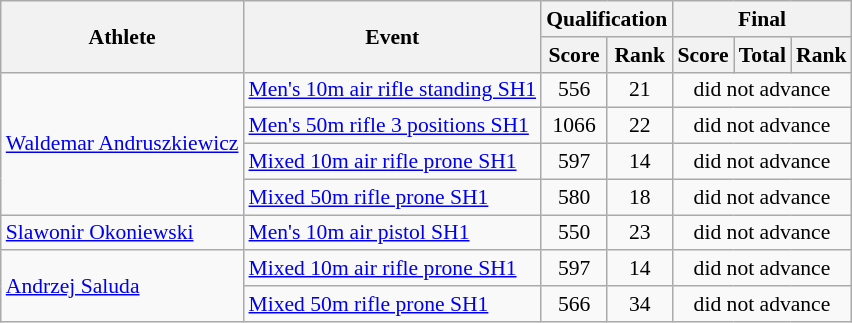<table class=wikitable style="font-size:90%">
<tr>
<th rowspan="2">Athlete</th>
<th rowspan="2">Event</th>
<th colspan="2">Qualification</th>
<th colspan="3">Final</th>
</tr>
<tr>
<th>Score</th>
<th>Rank</th>
<th>Score</th>
<th>Total</th>
<th>Rank</th>
</tr>
<tr>
<td rowspan="4"><a href='#'>Waldemar Andruszkiewicz</a></td>
<td><a href='#'>Men's 10m air rifle standing SH1</a></td>
<td align=center>556</td>
<td align=center>21</td>
<td align=center colspan="3">did not advance</td>
</tr>
<tr>
<td><a href='#'>Men's 50m rifle 3 positions SH1</a></td>
<td align=center>1066</td>
<td align=center>22</td>
<td align=center colspan="3">did not advance</td>
</tr>
<tr>
<td><a href='#'>Mixed 10m air rifle prone SH1</a></td>
<td align=center>597</td>
<td align=center>14</td>
<td align=center colspan="3">did not advance</td>
</tr>
<tr>
<td><a href='#'>Mixed 50m rifle prone SH1</a></td>
<td align=center>580</td>
<td align=center>18</td>
<td align=center colspan="3">did not advance</td>
</tr>
<tr>
<td><a href='#'>Slawonir Okoniewski</a></td>
<td><a href='#'>Men's 10m air pistol SH1</a></td>
<td align=center>550</td>
<td align=center>23</td>
<td align=center colspan="3">did not advance</td>
</tr>
<tr>
<td rowspan="2"><a href='#'>Andrzej Saluda</a></td>
<td><a href='#'>Mixed 10m air rifle prone SH1</a></td>
<td align=center>597</td>
<td align=center>14</td>
<td align=center colspan="3">did not advance</td>
</tr>
<tr>
<td><a href='#'>Mixed 50m rifle prone SH1</a></td>
<td align=center>566</td>
<td align=center>34</td>
<td align=center colspan="3">did not advance</td>
</tr>
</table>
